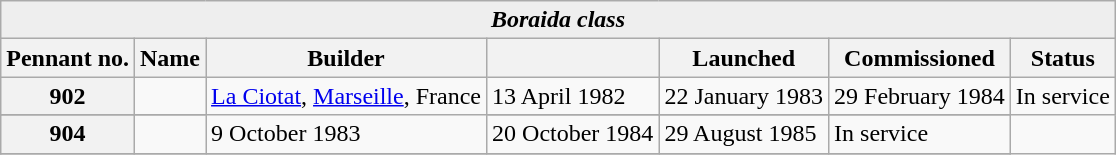<table border="1" class="wikitable plainrowheaders collapsible">
<tr>
<th colspan="7" style="background:#eee;" align="center"><strong><em>Boraida<em> class<strong></th>
</tr>
<tr>
<th scope="col">Pennant no.</th>
<th scope="col">Name</th>
<th scope="col">Builder</th>
<th scope="col"></th>
<th scope="col">Launched</th>
<th scope="col">Commissioned</th>
<th scope="col">Status</th>
</tr>
<tr>
<th scope="row">902</th>
<td></td>
<td rowspan=2 align=center><a href='#'>La Ciotat</a>, <a href='#'>Marseille</a>, France</td>
<td>13 April 1982</td>
<td>22 January 1983</td>
<td>29 February 1984</td>
<td>In service</td>
</tr>
<tr>
</tr>
<tr>
<th scope="row">904</th>
<td></td>
<td>9 October 1983</td>
<td>20 October 1984</td>
<td>29 August 1985</td>
<td>In service</td>
</tr>
<tr>
</tr>
</table>
